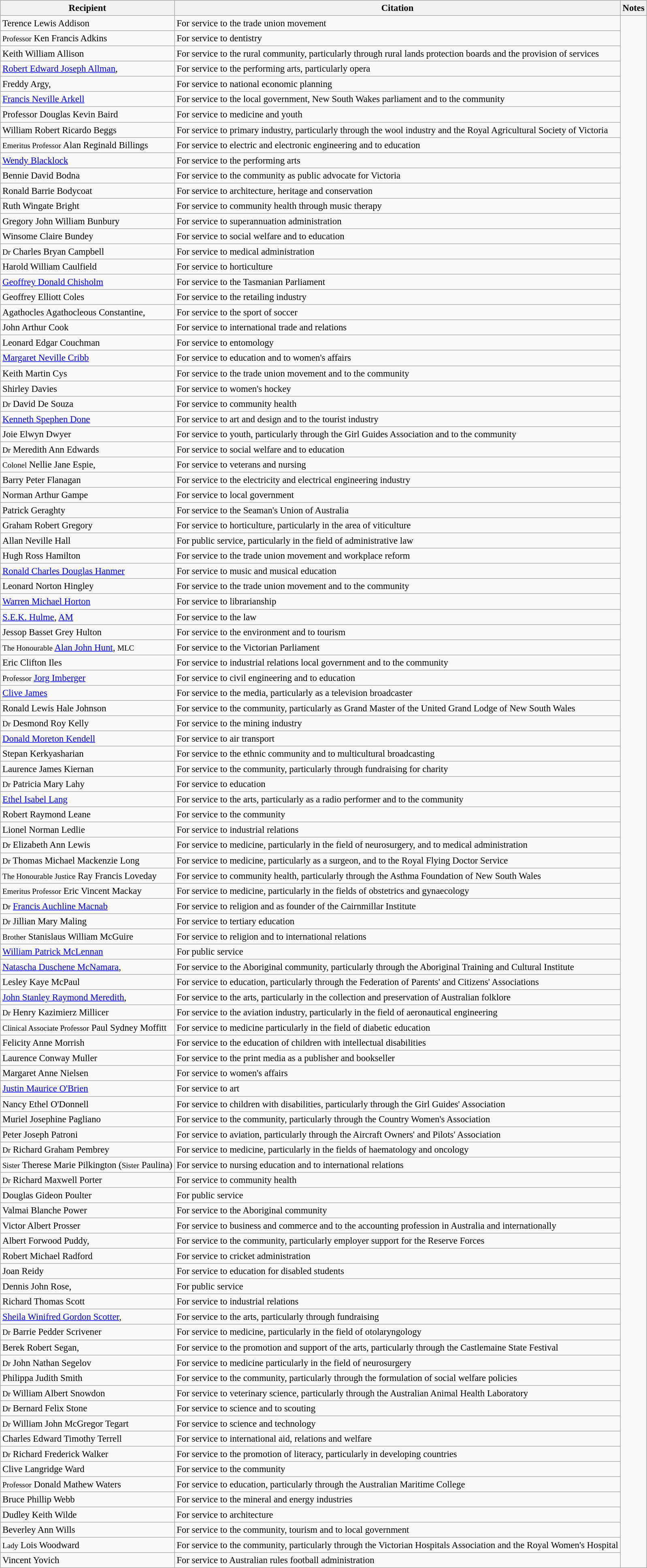<table class="wikitable" style="font-size:95%;">
<tr>
<th>Recipient</th>
<th>Citation</th>
<th>Notes</th>
</tr>
<tr>
<td>Terence Lewis Addison</td>
<td>For service to the trade union movement</td>
<td rowspan="102"></td>
</tr>
<tr>
<td><small>Professor</small> Ken Francis Adkins</td>
<td>For service to dentistry</td>
</tr>
<tr>
<td>Keith William Allison</td>
<td>For service to the rural community, particularly through rural lands protection boards and the provision of services</td>
</tr>
<tr>
<td><a href='#'>Robert Edward Joseph Allman</a>, </td>
<td>For service to the performing arts, particularly opera</td>
</tr>
<tr>
<td>Freddy Argy, </td>
<td>For service to national economic planning</td>
</tr>
<tr>
<td><a href='#'>Francis Neville Arkell</a></td>
<td>For service to the local government, New South Wakes parliament and to the community</td>
</tr>
<tr>
<td>Professor Douglas Kevin Baird</td>
<td>For service to medicine and youth</td>
</tr>
<tr>
<td>William Robert Ricardo Beggs</td>
<td>For service to primary industry, particularly through the wool industry and the Royal Agricultural Society of Victoria</td>
</tr>
<tr>
<td><small>Emeritus Professor</small> Alan Reginald Billings</td>
<td>For service to electric and electronic engineering and to education</td>
</tr>
<tr>
<td><a href='#'>Wendy Blacklock</a></td>
<td>For service to the performing arts</td>
</tr>
<tr>
<td>Bennie David Bodna</td>
<td>For service to the community as public advocate for Victoria</td>
</tr>
<tr>
<td>Ronald Barrie Bodycoat</td>
<td>For service to architecture, heritage and conservation</td>
</tr>
<tr>
<td>Ruth Wingate Bright</td>
<td>For service to community health through music therapy</td>
</tr>
<tr>
<td>Gregory John William Bunbury</td>
<td>For service to superannuation administration</td>
</tr>
<tr>
<td>Winsome Claire Bundey</td>
<td>For service to social welfare and to education</td>
</tr>
<tr>
<td><small>Dr</small> Charles Bryan Campbell</td>
<td>For service to medical administration</td>
</tr>
<tr>
<td>Harold William Caulfield</td>
<td>For service to horticulture</td>
</tr>
<tr>
<td><a href='#'>Geoffrey Donald Chisholm</a></td>
<td>For service to the Tasmanian Parliament</td>
</tr>
<tr>
<td>Geoffrey Elliott Coles</td>
<td>For service to the retailing industry</td>
</tr>
<tr>
<td>Agathocles Agathocleous Constantine, </td>
<td>For service to the sport of soccer</td>
</tr>
<tr>
<td>John Arthur Cook</td>
<td>For service to international trade and relations</td>
</tr>
<tr>
<td>Leonard Edgar Couchman</td>
<td>For service to entomology</td>
</tr>
<tr>
<td><a href='#'>Margaret Neville Cribb</a></td>
<td>For service to education and to women's affairs</td>
</tr>
<tr>
<td>Keith Martin Cys</td>
<td>For service to the trade union movement and to the community</td>
</tr>
<tr>
<td>Shirley Davies</td>
<td>For service to women's hockey</td>
</tr>
<tr>
<td><small>Dr</small> David De Souza</td>
<td>For service to community health</td>
</tr>
<tr>
<td><a href='#'>Kenneth Spephen Done</a></td>
<td>For service to art and design and to the tourist industry</td>
</tr>
<tr>
<td>Joie Elwyn Dwyer</td>
<td>For service to youth, particularly through the Girl Guides Association and to the community</td>
</tr>
<tr>
<td><small>Dr</small> Meredith Ann Edwards</td>
<td>For service to social welfare and to education</td>
</tr>
<tr>
<td><small>Colonel</small> Nellie Jane Espie, </td>
<td>For service to veterans and nursing</td>
</tr>
<tr>
<td>Barry Peter Flanagan</td>
<td>For service to the electricity and electrical engineering industry</td>
</tr>
<tr>
<td>Norman Arthur Gampe</td>
<td>For service to local government</td>
</tr>
<tr>
<td>Patrick Geraghty</td>
<td>For service to the Seaman's Union of Australia</td>
</tr>
<tr>
<td>Graham Robert Gregory</td>
<td>For service to horticulture, particularly in the area of viticulture</td>
</tr>
<tr>
<td>Allan Neville Hall</td>
<td>For public service, particularly in the field of administrative law</td>
</tr>
<tr>
<td>Hugh Ross Hamilton</td>
<td>For service to the trade union movement and workplace reform</td>
</tr>
<tr>
<td><a href='#'>Ronald Charles Douglas Hanmer</a></td>
<td>For service to music and musical education</td>
</tr>
<tr>
<td>Leonard Norton Hingley</td>
<td>For service to the trade union movement and to the community</td>
</tr>
<tr>
<td><a href='#'>Warren Michael Horton</a></td>
<td>For service to librarianship</td>
</tr>
<tr>
<td><a href='#'>S.E.K. Hulme</a>, <a href='#'>AM</a> </td>
<td>For service to the law</td>
</tr>
<tr>
<td>Jessop Basset Grey Hulton</td>
<td>For service to the environment and to tourism</td>
</tr>
<tr>
<td><small>The Honourable</small> <a href='#'>Alan John Hunt</a>, <small>MLC</small></td>
<td>For service to the Victorian Parliament</td>
</tr>
<tr>
<td>Eric Clifton Iles</td>
<td>For service to industrial relations local government and to the community</td>
</tr>
<tr>
<td><small>Professor</small> <a href='#'>Jorg Imberger</a></td>
<td>For service to civil engineering and to education</td>
</tr>
<tr>
<td><a href='#'>Clive James</a></td>
<td>For service to the media, particularly as a television broadcaster</td>
</tr>
<tr>
<td>Ronald Lewis Hale Johnson</td>
<td>For service to the community, particularly as Grand Master of the United Grand Lodge of New South Wales</td>
</tr>
<tr>
<td><small>Dr</small> Desmond Roy Kelly</td>
<td>For service to the mining industry</td>
</tr>
<tr>
<td><a href='#'>Donald Moreton Kendell</a></td>
<td>For service to air transport</td>
</tr>
<tr>
<td>Stepan Kerkyasharian</td>
<td>For service to the ethnic community and to multicultural broadcasting</td>
</tr>
<tr>
<td>Laurence James Kiernan</td>
<td>For service to the community, particularly through fundraising for charity</td>
</tr>
<tr>
<td><small>Dr</small> Patricia Mary Lahy</td>
<td>For service to education</td>
</tr>
<tr>
<td><a href='#'>Ethel Isabel Lang</a></td>
<td>For service to the arts, particularly as a radio performer and to the community</td>
</tr>
<tr>
<td>Robert Raymond Leane</td>
<td>For service to the community</td>
</tr>
<tr>
<td>Lionel Norman Ledlie</td>
<td>For service to industrial relations</td>
</tr>
<tr>
<td><small>Dr</small> Elizabeth Ann Lewis</td>
<td>For service to medicine, particularly in the field of neurosurgery, and to medical administration</td>
</tr>
<tr>
<td><small>Dr</small> Thomas Michael Mackenzie Long</td>
<td>For service to medicine, particularly as a surgeon, and to the Royal Flying Doctor Service</td>
</tr>
<tr>
<td><small>The Honourable Justice</small> Ray Francis Loveday</td>
<td>For service to community health, particularly through the Asthma Foundation of New South Wales</td>
</tr>
<tr>
<td><small>Emeritus Professor</small> Eric Vincent Mackay</td>
<td>For service to medicine, particularly in the fields of obstetrics and gynaecology</td>
</tr>
<tr>
<td><small>Dr</small> <a href='#'>Francis Auchline Macnab</a></td>
<td>For service to religion and as founder of the Cairnmillar Institute</td>
</tr>
<tr>
<td><small>Dr</small> Jillian Mary Maling</td>
<td>For service to tertiary education</td>
</tr>
<tr>
<td><small>Brother</small> Stanislaus William McGuire</td>
<td>For service to religion and to international relations</td>
</tr>
<tr>
<td><a href='#'>William Patrick McLennan</a></td>
<td>For public service</td>
</tr>
<tr>
<td><a href='#'>Natascha Duschene McNamara</a>, </td>
<td>For service to the Aboriginal community, particularly through the Aboriginal Training and Cultural Institute</td>
</tr>
<tr>
<td>Lesley Kaye McPaul</td>
<td>For service to education, particularly through the Federation of Parents' and Citizens' Associations</td>
</tr>
<tr>
<td><a href='#'>John Stanley Raymond Meredith</a>, </td>
<td>For service to the arts, particularly in the collection and preservation of Australian folklore</td>
</tr>
<tr>
<td><small>Dr</small> Henry Kazimierz Millicer</td>
<td>For service to the aviation industry, particularly in the field of aeronautical engineering</td>
</tr>
<tr>
<td><small>Clinical Associate Professor</small> Paul Sydney Moffitt</td>
<td>For service to medicine particularly in the field of diabetic education</td>
</tr>
<tr>
<td>Felicity Anne Morrish</td>
<td>For service to the education of children with intellectual disabilities</td>
</tr>
<tr>
<td>Laurence Conway Muller</td>
<td>For service to the print media as a publisher and bookseller</td>
</tr>
<tr>
<td>Margaret Anne Nielsen</td>
<td>For service to women's affairs</td>
</tr>
<tr>
<td><a href='#'>Justin Maurice O'Brien</a></td>
<td>For service to art</td>
</tr>
<tr>
<td>Nancy Ethel O'Donnell</td>
<td>For service to children with disabilities, particularly through the Girl Guides' Association</td>
</tr>
<tr>
<td>Muriel Josephine Pagliano</td>
<td>For service to the community, particularly through the Country Women's Association</td>
</tr>
<tr>
<td>Peter Joseph Patroni</td>
<td>For service to aviation, particularly through the Aircraft Owners' and Pilots' Association</td>
</tr>
<tr>
<td><small>Dr</small> Richard Graham Pembrey</td>
<td>For service to medicine, particularly in the fields of haematology and oncology</td>
</tr>
<tr>
<td><small>Sister</small> Therese Marie Pilkington (<small>Sister</small> Paulina)</td>
<td>For service to nursing education and to international relations</td>
</tr>
<tr>
<td><small>Dr</small> Richard Maxwell Porter</td>
<td>For service to community health</td>
</tr>
<tr>
<td>Douglas Gideon Poulter</td>
<td>For public service</td>
</tr>
<tr>
<td>Valmai Blanche Power</td>
<td>For service to the Aboriginal community</td>
</tr>
<tr>
<td>Victor Albert Prosser</td>
<td>For service to business and commerce and to the accounting profession in Australia and internationally</td>
</tr>
<tr>
<td>Albert Forwood Puddy, </td>
<td>For service to the community, particularly employer support for the Reserve Forces</td>
</tr>
<tr>
<td>Robert Michael Radford</td>
<td>For service to cricket administration</td>
</tr>
<tr>
<td>Joan Reidy</td>
<td>For service to education for disabled students</td>
</tr>
<tr>
<td>Dennis John Rose, </td>
<td>For public service</td>
</tr>
<tr>
<td>Richard Thomas Scott</td>
<td>For service to industrial relations</td>
</tr>
<tr>
<td><a href='#'>Sheila Winifred Gordon Scotter</a>, </td>
<td>For service to the arts, particularly through fundraising</td>
</tr>
<tr>
<td><small>Dr</small> Barrie Pedder Scrivener</td>
<td>For service to medicine, particularly in the field of otolaryngology</td>
</tr>
<tr>
<td>Berek Robert Segan, </td>
<td>For service to the promotion and support of the arts, particularly through the Castlemaine State Festival</td>
</tr>
<tr>
<td><small>Dr</small> John Nathan Segelov</td>
<td>For service to medicine particularly in the field of neurosurgery</td>
</tr>
<tr>
<td>Philippa Judith Smith</td>
<td>For service to the community, particularly through the formulation of social welfare policies</td>
</tr>
<tr>
<td><small>Dr</small> William Albert Snowdon</td>
<td>For service to veterinary science, particularly through the Australian Animal Health Laboratory</td>
</tr>
<tr>
<td><small>Dr</small> Bernard Felix Stone</td>
<td>For service to science and to scouting</td>
</tr>
<tr>
<td><small>Dr</small> William John McGregor Tegart</td>
<td>For service to science and technology</td>
</tr>
<tr>
<td>Charles Edward Timothy Terrell</td>
<td>For service to international aid, relations and welfare</td>
</tr>
<tr>
<td><small>Dr</small> Richard Frederick Walker</td>
<td>For service to the promotion of literacy, particularly in developing countries</td>
</tr>
<tr>
<td>Clive Langridge Ward</td>
<td>For service to the community</td>
</tr>
<tr>
<td><small>Professor</small> Donald Mathew Waters</td>
<td>For service to education, particularly through the Australian Maritime College</td>
</tr>
<tr>
<td>Bruce Phillip Webb</td>
<td>For service to the mineral and energy industries</td>
</tr>
<tr>
<td>Dudley Keith Wilde</td>
<td>For service to architecture</td>
</tr>
<tr>
<td>Beverley Ann Wills</td>
<td>For service to the community, tourism and to local government</td>
</tr>
<tr>
<td><small>Lady</small> Lois Woodward</td>
<td>For service to the community, particularly through the Victorian Hospitals Association and the Royal Women's Hospital</td>
</tr>
<tr>
<td>Vincent Yovich</td>
<td>For service to Australian rules football administration</td>
</tr>
</table>
